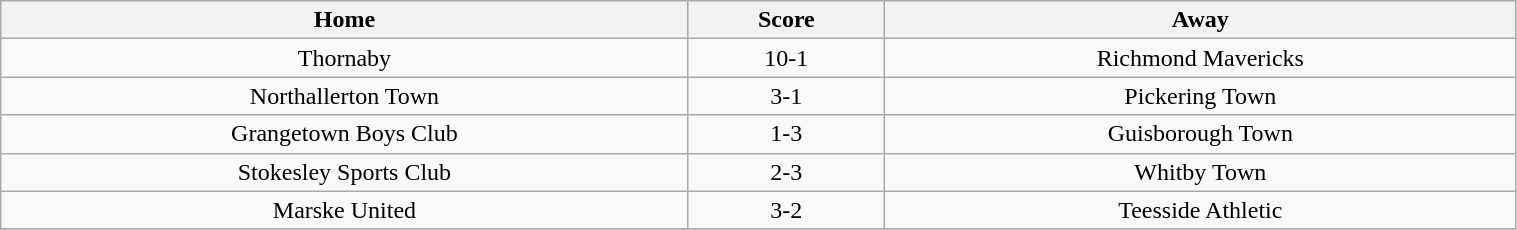<table class="wikitable " style="text-align:center; width:80%;">
<tr>
<th>Home</th>
<th>Score</th>
<th>Away</th>
</tr>
<tr>
<td>Thornaby</td>
<td>10-1</td>
<td>Richmond Mavericks</td>
</tr>
<tr>
<td>Northallerton Town</td>
<td>3-1</td>
<td>Pickering Town</td>
</tr>
<tr>
<td>Grangetown Boys Club</td>
<td>1-3</td>
<td>Guisborough Town</td>
</tr>
<tr>
<td>Stokesley Sports Club</td>
<td>2-3</td>
<td>Whitby Town</td>
</tr>
<tr>
<td>Marske United</td>
<td>3-2</td>
<td>Teesside Athletic</td>
</tr>
<tr>
</tr>
</table>
